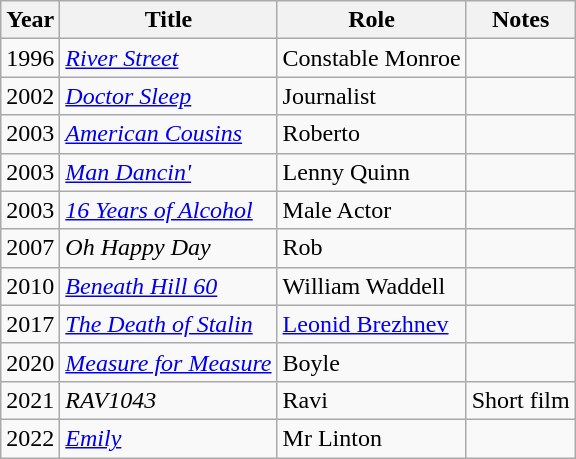<table class="wikitable">
<tr>
<th>Year</th>
<th>Title</th>
<th>Role</th>
<th>Notes</th>
</tr>
<tr>
<td>1996</td>
<td><em><a href='#'>River Street</a></em></td>
<td>Constable Monroe</td>
<td></td>
</tr>
<tr>
<td>2002</td>
<td><em><a href='#'>Doctor Sleep</a></em></td>
<td>Journalist</td>
<td></td>
</tr>
<tr>
<td>2003</td>
<td><em><a href='#'>American Cousins</a></em></td>
<td>Roberto</td>
<td></td>
</tr>
<tr>
<td>2003</td>
<td><em><a href='#'>Man Dancin'</a></em></td>
<td>Lenny Quinn</td>
<td></td>
</tr>
<tr>
<td>2003</td>
<td><em><a href='#'>16 Years of Alcohol</a></em></td>
<td>Male Actor</td>
<td></td>
</tr>
<tr>
<td>2007</td>
<td><em>Oh Happy Day</em></td>
<td>Rob</td>
<td></td>
</tr>
<tr>
<td>2010</td>
<td><em><a href='#'>Beneath Hill 60</a></em></td>
<td>William Waddell</td>
<td></td>
</tr>
<tr>
<td>2017</td>
<td><em><a href='#'>The Death of Stalin</a></em></td>
<td><a href='#'>Leonid Brezhnev</a></td>
<td></td>
</tr>
<tr>
<td>2020</td>
<td><em><a href='#'>Measure for Measure</a></em></td>
<td>Boyle</td>
<td></td>
</tr>
<tr>
<td>2021</td>
<td><em>RAV1043</em></td>
<td>Ravi</td>
<td>Short film</td>
</tr>
<tr>
<td>2022</td>
<td><em><a href='#'>Emily</a></em></td>
<td>Mr Linton</td>
<td></td>
</tr>
</table>
